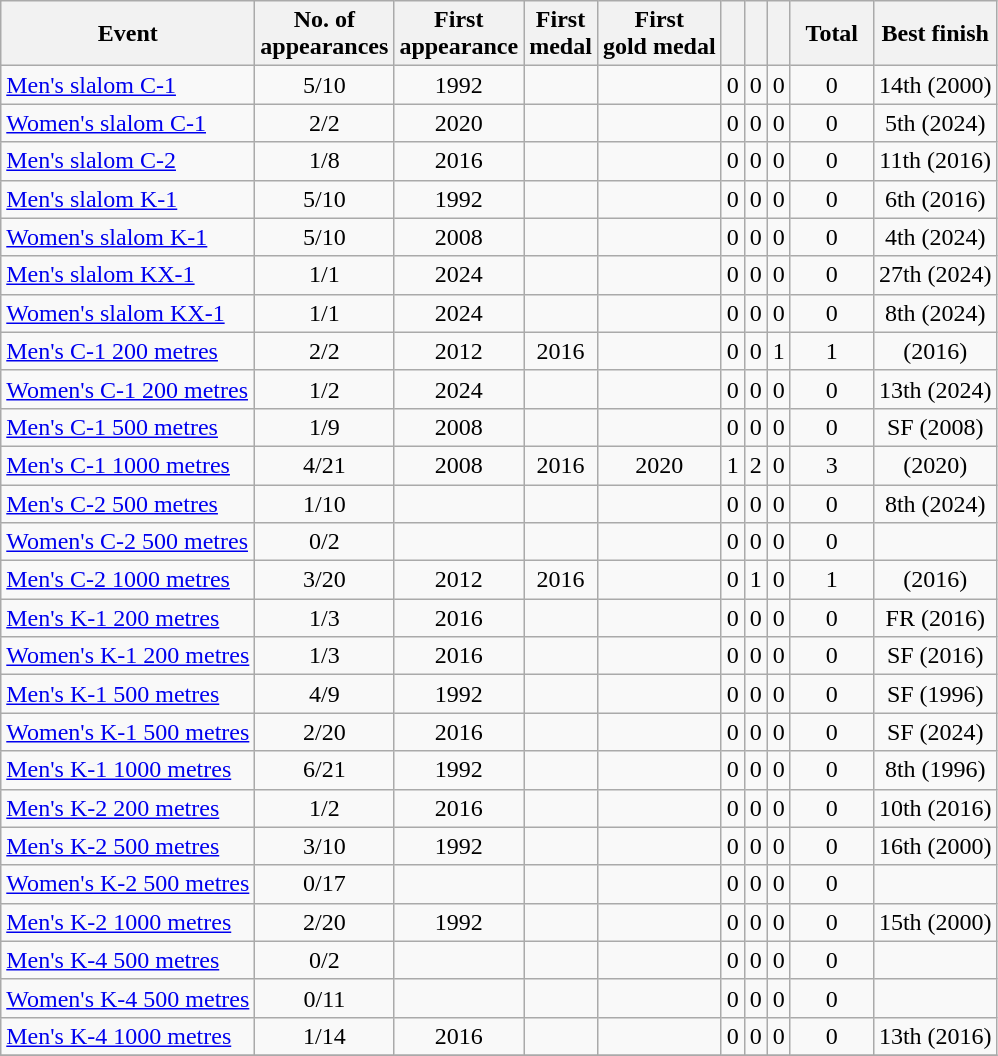<table class="wikitable sortable" style="text-align:center">
<tr>
<th>Event</th>
<th>No. of<br>appearances</th>
<th>First<br>appearance</th>
<th>First<br>medal</th>
<th>First<br>gold medal</th>
<th width:3em; font-weight:bold;"></th>
<th width:3em; font-weight:bold;"></th>
<th width:3em; font-weight:bold;"></th>
<th style="width:3em; font-weight:bold;">Total</th>
<th>Best finish</th>
</tr>
<tr>
<td align=left><a href='#'>Men's slalom C-1</a></td>
<td>5/10</td>
<td>1992</td>
<td></td>
<td></td>
<td>0</td>
<td>0</td>
<td>0</td>
<td>0</td>
<td>14th (2000)</td>
</tr>
<tr>
<td align=left><a href='#'>Women's slalom C-1</a></td>
<td>2/2</td>
<td>2020</td>
<td></td>
<td></td>
<td>0</td>
<td>0</td>
<td>0</td>
<td>0</td>
<td>5th (2024)</td>
</tr>
<tr>
<td align=left><a href='#'>Men's slalom C-2</a></td>
<td>1/8</td>
<td>2016</td>
<td></td>
<td></td>
<td>0</td>
<td>0</td>
<td>0</td>
<td>0</td>
<td>11th (2016)</td>
</tr>
<tr>
<td align=left><a href='#'>Men's slalom K-1</a></td>
<td>5/10</td>
<td>1992</td>
<td></td>
<td></td>
<td>0</td>
<td>0</td>
<td>0</td>
<td>0</td>
<td>6th (2016)</td>
</tr>
<tr>
<td align=left><a href='#'>Women's slalom K-1</a></td>
<td>5/10</td>
<td>2008</td>
<td></td>
<td></td>
<td>0</td>
<td>0</td>
<td>0</td>
<td>0</td>
<td>4th (2024)</td>
</tr>
<tr>
<td align=left><a href='#'>Men's slalom KX-1</a></td>
<td>1/1</td>
<td>2024</td>
<td></td>
<td></td>
<td>0</td>
<td>0</td>
<td>0</td>
<td>0</td>
<td>27th (2024)</td>
</tr>
<tr>
<td align=left><a href='#'>Women's slalom KX-1</a></td>
<td>1/1</td>
<td>2024</td>
<td></td>
<td></td>
<td>0</td>
<td>0</td>
<td>0</td>
<td>0</td>
<td>8th (2024)</td>
</tr>
<tr>
<td align=left><a href='#'>Men's C-1 200 metres</a></td>
<td>2/2</td>
<td>2012</td>
<td>2016</td>
<td></td>
<td>0</td>
<td>0</td>
<td>1</td>
<td>1</td>
<td> (2016)</td>
</tr>
<tr>
<td align=left><a href='#'>Women's C-1 200 metres</a></td>
<td>1/2</td>
<td>2024</td>
<td></td>
<td></td>
<td>0</td>
<td>0</td>
<td>0</td>
<td>0</td>
<td>13th (2024)</td>
</tr>
<tr>
<td align=left><a href='#'>Men's C-1 500 metres</a></td>
<td>1/9</td>
<td>2008</td>
<td></td>
<td></td>
<td>0</td>
<td>0</td>
<td>0</td>
<td>0</td>
<td>SF (2008)</td>
</tr>
<tr>
<td align=left><a href='#'>Men's C-1 1000 metres</a></td>
<td>4/21</td>
<td>2008</td>
<td>2016</td>
<td>2020</td>
<td>1</td>
<td>2</td>
<td>0</td>
<td>3</td>
<td> (2020)</td>
</tr>
<tr>
<td align=left><a href='#'>Men's C-2 500 metres</a></td>
<td>1/10</td>
<td></td>
<td></td>
<td></td>
<td>0</td>
<td>0</td>
<td>0</td>
<td>0</td>
<td>8th (2024)</td>
</tr>
<tr>
<td align=left><a href='#'>Women's C-2 500 metres</a></td>
<td>0/2</td>
<td></td>
<td></td>
<td></td>
<td>0</td>
<td>0</td>
<td>0</td>
<td>0</td>
<td></td>
</tr>
<tr>
<td align=left><a href='#'>Men's C-2 1000 metres</a></td>
<td>3/20</td>
<td>2012</td>
<td>2016</td>
<td></td>
<td>0</td>
<td>1</td>
<td>0</td>
<td>1</td>
<td> (2016)</td>
</tr>
<tr>
<td align=left><a href='#'>Men's K-1 200 metres</a></td>
<td>1/3</td>
<td>2016</td>
<td></td>
<td></td>
<td>0</td>
<td>0</td>
<td>0</td>
<td>0</td>
<td>FR (2016)</td>
</tr>
<tr>
<td align=left><a href='#'>Women's K-1 200 metres</a></td>
<td>1/3</td>
<td>2016</td>
<td></td>
<td></td>
<td>0</td>
<td>0</td>
<td>0</td>
<td>0</td>
<td>SF (2016)</td>
</tr>
<tr>
<td align=left><a href='#'>Men's K-1 500 metres</a></td>
<td>4/9</td>
<td>1992</td>
<td></td>
<td></td>
<td>0</td>
<td>0</td>
<td>0</td>
<td>0</td>
<td>SF (1996)</td>
</tr>
<tr>
<td align=left><a href='#'>Women's K-1 500 metres</a></td>
<td>2/20</td>
<td>2016</td>
<td></td>
<td></td>
<td>0</td>
<td>0</td>
<td>0</td>
<td>0</td>
<td>SF (2024)</td>
</tr>
<tr>
<td align=left><a href='#'>Men's K-1 1000 metres</a></td>
<td>6/21</td>
<td>1992</td>
<td></td>
<td></td>
<td>0</td>
<td>0</td>
<td>0</td>
<td>0</td>
<td>8th (1996)</td>
</tr>
<tr>
<td align=left><a href='#'>Men's K-2 200 metres</a></td>
<td>1/2</td>
<td>2016</td>
<td></td>
<td></td>
<td>0</td>
<td>0</td>
<td>0</td>
<td>0</td>
<td>10th (2016)</td>
</tr>
<tr>
<td align=left><a href='#'>Men's K-2 500 metres</a></td>
<td>3/10</td>
<td>1992</td>
<td></td>
<td></td>
<td>0</td>
<td>0</td>
<td>0</td>
<td>0</td>
<td>16th (2000)</td>
</tr>
<tr>
<td align=left><a href='#'>Women's K-2 500 metres</a></td>
<td>0/17</td>
<td></td>
<td></td>
<td></td>
<td>0</td>
<td>0</td>
<td>0</td>
<td>0</td>
<td></td>
</tr>
<tr>
<td align=left><a href='#'>Men's K-2 1000 metres</a></td>
<td>2/20</td>
<td>1992</td>
<td></td>
<td></td>
<td>0</td>
<td>0</td>
<td>0</td>
<td>0</td>
<td>15th (2000)</td>
</tr>
<tr>
<td align=left><a href='#'>Men's K-4 500 metres</a></td>
<td>0/2</td>
<td></td>
<td></td>
<td></td>
<td>0</td>
<td>0</td>
<td>0</td>
<td>0</td>
<td></td>
</tr>
<tr>
<td align=left><a href='#'>Women's K-4 500 metres</a></td>
<td>0/11</td>
<td></td>
<td></td>
<td></td>
<td>0</td>
<td>0</td>
<td>0</td>
<td>0</td>
<td></td>
</tr>
<tr>
<td align=left><a href='#'>Men's K-4 1000 metres</a></td>
<td>1/14</td>
<td>2016</td>
<td></td>
<td></td>
<td>0</td>
<td>0</td>
<td>0</td>
<td>0</td>
<td>13th (2016)</td>
</tr>
<tr>
</tr>
</table>
